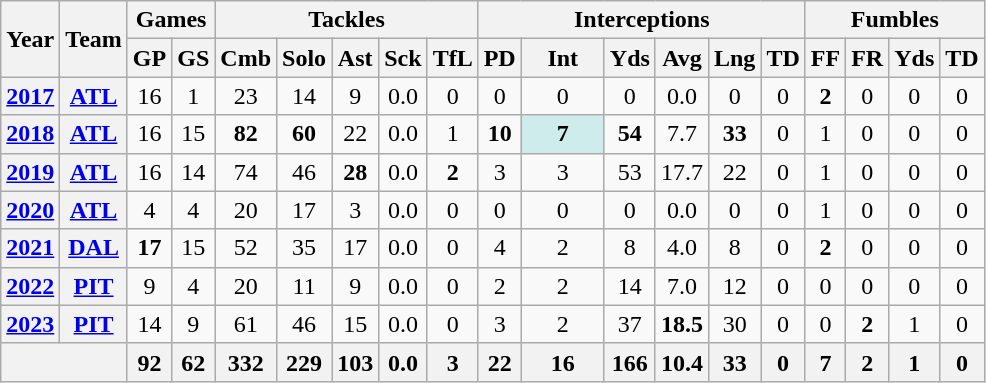<table class="wikitable" style="text-align:center;">
<tr>
<th rowspan="2">Year</th>
<th rowspan="2">Team</th>
<th colspan="2">Games</th>
<th colspan="5">Tackles</th>
<th colspan="6">Interceptions</th>
<th colspan="4">Fumbles</th>
</tr>
<tr>
<th>GP</th>
<th>GS</th>
<th>Cmb</th>
<th>Solo</th>
<th>Ast</th>
<th>Sck</th>
<th>TfL</th>
<th>PD</th>
<th>Int</th>
<th>Yds</th>
<th>Avg</th>
<th>Lng</th>
<th>TD</th>
<th>FF</th>
<th>FR</th>
<th>Yds</th>
<th>TD</th>
</tr>
<tr>
<th><a href='#'>2017</a></th>
<th><a href='#'>ATL</a></th>
<td>16</td>
<td>1</td>
<td>23</td>
<td>14</td>
<td>9</td>
<td>0.0</td>
<td>0</td>
<td>0</td>
<td>0</td>
<td>0</td>
<td>0.0</td>
<td>0</td>
<td>0</td>
<td><strong>2</strong></td>
<td>0</td>
<td>0</td>
<td>0</td>
</tr>
<tr>
<th><a href='#'>2018</a></th>
<th><a href='#'>ATL</a></th>
<td>16</td>
<td>15</td>
<td><strong>82</strong></td>
<td><strong>60</strong></td>
<td>22</td>
<td>0.0</td>
<td>1</td>
<td><strong>10</strong></td>
<td style="background:#cfecec; width:3em;"><strong>7</strong></td>
<td><strong>54</strong></td>
<td>7.7</td>
<td><strong>33</strong></td>
<td>0</td>
<td>1</td>
<td>0</td>
<td>0</td>
<td>0</td>
</tr>
<tr>
<th><a href='#'>2019</a></th>
<th><a href='#'>ATL</a></th>
<td>16</td>
<td>14</td>
<td>74</td>
<td>46</td>
<td><strong>28</strong></td>
<td>0.0</td>
<td><strong>2</strong></td>
<td>3</td>
<td>3</td>
<td>53</td>
<td>17.7</td>
<td>22</td>
<td>0</td>
<td>1</td>
<td>0</td>
<td>0</td>
<td>0</td>
</tr>
<tr>
<th><a href='#'>2020</a></th>
<th><a href='#'>ATL</a></th>
<td>4</td>
<td>4</td>
<td>20</td>
<td>17</td>
<td>3</td>
<td>0.0</td>
<td>0</td>
<td>0</td>
<td>0</td>
<td>0</td>
<td>0.0</td>
<td>0</td>
<td>0</td>
<td>1</td>
<td>0</td>
<td>0</td>
<td>0</td>
</tr>
<tr>
<th><a href='#'>2021</a></th>
<th><a href='#'>DAL</a></th>
<td><strong>17</strong></td>
<td>15</td>
<td>52</td>
<td>35</td>
<td>17</td>
<td>0.0</td>
<td>0</td>
<td>4</td>
<td>2</td>
<td>8</td>
<td>4.0</td>
<td>8</td>
<td>0</td>
<td><strong>2</strong></td>
<td>0</td>
<td>0</td>
<td>0</td>
</tr>
<tr>
<th><a href='#'>2022</a></th>
<th><a href='#'>PIT</a></th>
<td>9</td>
<td>4</td>
<td>20</td>
<td>11</td>
<td>9</td>
<td>0.0</td>
<td>0</td>
<td>2</td>
<td>2</td>
<td>14</td>
<td>7.0</td>
<td>12</td>
<td>0</td>
<td>0</td>
<td>0</td>
<td>0</td>
<td>0</td>
</tr>
<tr>
<th><a href='#'>2023</a></th>
<th><a href='#'>PIT</a></th>
<td>14</td>
<td>9</td>
<td>61</td>
<td>46</td>
<td>15</td>
<td>0.0</td>
<td>0</td>
<td>3</td>
<td>2</td>
<td>37</td>
<td><strong>18.5</strong></td>
<td>30</td>
<td>0</td>
<td>0</td>
<td><strong>2</strong></td>
<td>1</td>
<td>0</td>
</tr>
<tr>
<th colspan="2"></th>
<th>92</th>
<th>62</th>
<th>332</th>
<th>229</th>
<th>103</th>
<th>0.0</th>
<th>3</th>
<th>22</th>
<th>16</th>
<th>166</th>
<th>10.4</th>
<th>33</th>
<th>0</th>
<th>7</th>
<th>2</th>
<th>1</th>
<th>0</th>
</tr>
</table>
